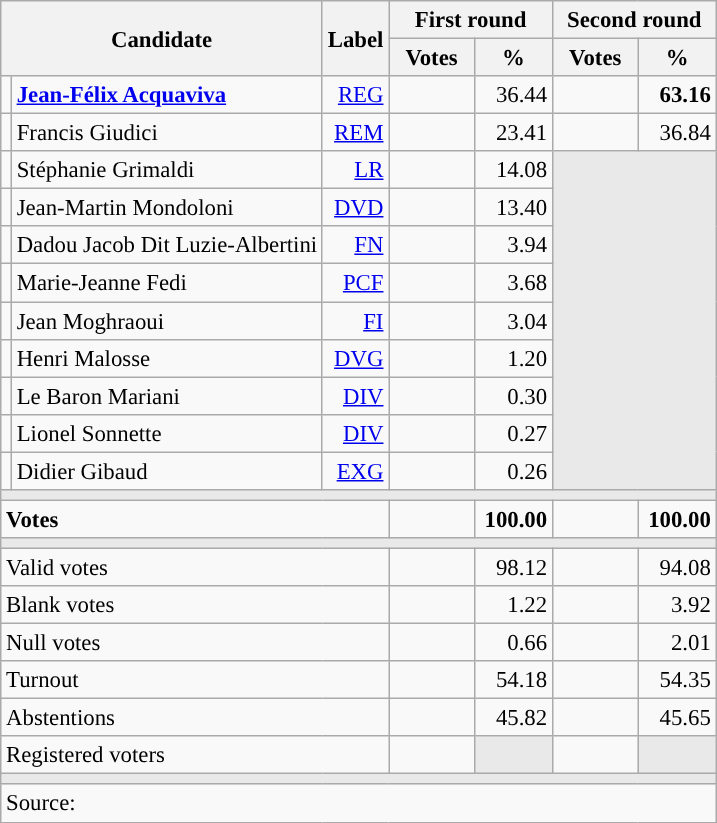<table class="wikitable" style="text-align:right;font-size:95%;">
<tr>
<th rowspan="2" colspan="2">Candidate</th>
<th rowspan="2">Label</th>
<th colspan="2">First round</th>
<th colspan="2">Second round</th>
</tr>
<tr>
<th style="width:50px;">Votes</th>
<th style="width:45px;">%</th>
<th style="width:50px;">Votes</th>
<th style="width:45px;">%</th>
</tr>
<tr>
<td style="color:inherit;background:"></td>
<td style="text-align:left;"><strong><a href='#'>Jean-Félix Acquaviva</a></strong></td>
<td><a href='#'>REG</a></td>
<td></td>
<td>36.44</td>
<td><strong></strong></td>
<td><strong>63.16</strong></td>
</tr>
<tr>
<td style="color:inherit;background:"></td>
<td style="text-align:left;">Francis Giudici</td>
<td><a href='#'>REM</a></td>
<td></td>
<td>23.41</td>
<td></td>
<td>36.84</td>
</tr>
<tr>
<td style="color:inherit;background:"></td>
<td style="text-align:left;">Stéphanie Grimaldi</td>
<td><a href='#'>LR</a></td>
<td></td>
<td>14.08</td>
<td colspan="2" rowspan="9" style="background:#E9E9E9;"></td>
</tr>
<tr>
<td style="color:inherit;background:"></td>
<td style="text-align:left;">Jean-Martin Mondoloni</td>
<td><a href='#'>DVD</a></td>
<td></td>
<td>13.40</td>
</tr>
<tr>
<td style="color:inherit;background:"></td>
<td style="text-align:left;">Dadou Jacob Dit Luzie-Albertini</td>
<td><a href='#'>FN</a></td>
<td></td>
<td>3.94</td>
</tr>
<tr>
<td style="color:inherit;background:"></td>
<td style="text-align:left;">Marie-Jeanne Fedi</td>
<td><a href='#'>PCF</a></td>
<td></td>
<td>3.68</td>
</tr>
<tr>
<td style="color:inherit;background:"></td>
<td style="text-align:left;">Jean Moghraoui</td>
<td><a href='#'>FI</a></td>
<td></td>
<td>3.04</td>
</tr>
<tr>
<td style="color:inherit;background:"></td>
<td style="text-align:left;">Henri Malosse</td>
<td><a href='#'>DVG</a></td>
<td></td>
<td>1.20</td>
</tr>
<tr>
<td style="color:inherit;background:"></td>
<td style="text-align:left;">Le Baron Mariani</td>
<td><a href='#'>DIV</a></td>
<td></td>
<td>0.30</td>
</tr>
<tr>
<td style="color:inherit;background:"></td>
<td style="text-align:left;">Lionel Sonnette</td>
<td><a href='#'>DIV</a></td>
<td></td>
<td>0.27</td>
</tr>
<tr>
<td style="color:inherit;background:"></td>
<td style="text-align:left;">Didier Gibaud</td>
<td><a href='#'>EXG</a></td>
<td></td>
<td>0.26</td>
</tr>
<tr>
<td colspan="7" style="background:#E9E9E9;"></td>
</tr>
<tr style="font-weight:bold;">
<td colspan="3" style="text-align:left;">Votes</td>
<td></td>
<td>100.00</td>
<td></td>
<td>100.00</td>
</tr>
<tr>
<td colspan="7" style="background:#E9E9E9;"></td>
</tr>
<tr>
<td colspan="3" style="text-align:left;">Valid votes</td>
<td></td>
<td>98.12</td>
<td></td>
<td>94.08</td>
</tr>
<tr>
<td colspan="3" style="text-align:left;">Blank votes</td>
<td></td>
<td>1.22</td>
<td></td>
<td>3.92</td>
</tr>
<tr>
<td colspan="3" style="text-align:left;">Null votes</td>
<td></td>
<td>0.66</td>
<td></td>
<td>2.01</td>
</tr>
<tr>
<td colspan="3" style="text-align:left;">Turnout</td>
<td></td>
<td>54.18</td>
<td></td>
<td>54.35</td>
</tr>
<tr>
<td colspan="3" style="text-align:left;">Abstentions</td>
<td></td>
<td>45.82</td>
<td></td>
<td>45.65</td>
</tr>
<tr>
<td colspan="3" style="text-align:left;">Registered voters</td>
<td></td>
<td style="background:#E9E9E9;"></td>
<td></td>
<td style="background:#E9E9E9;"></td>
</tr>
<tr>
<td colspan="7" style="background:#E9E9E9;"></td>
</tr>
<tr>
<td colspan="7" style="text-align:left;">Source: </td>
</tr>
</table>
